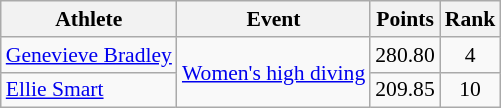<table class="wikitable" style="font-size:90%;">
<tr>
<th>Athlete</th>
<th>Event</th>
<th>Points</th>
<th>Rank</th>
</tr>
<tr align="center">
<td align="left"><a href='#'>Genevieve Bradley</a></td>
<td rowspan="2" align="left"><a href='#'>Women's high diving</a></td>
<td>280.80</td>
<td>4</td>
</tr>
<tr align="center">
<td align="left"><a href='#'>Ellie Smart</a></td>
<td>209.85</td>
<td>10</td>
</tr>
</table>
